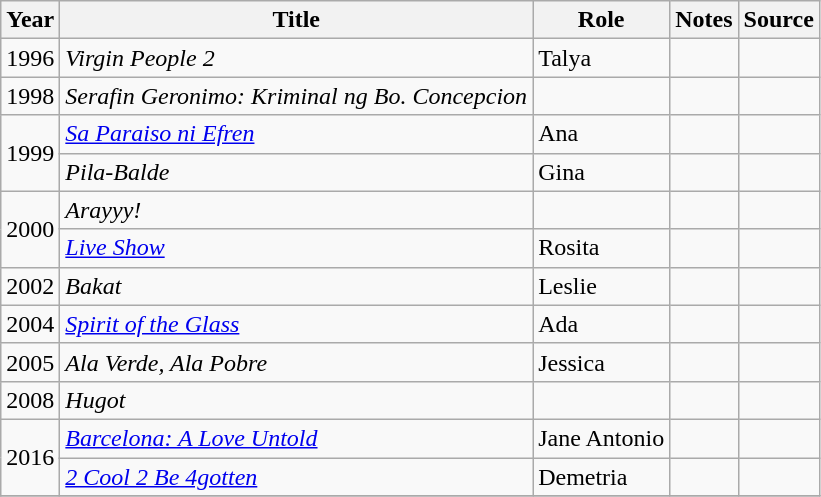<table class="wikitable sortable">
<tr>
<th>Year</th>
<th>Title</th>
<th>Role</th>
<th class="unsortable">Notes</th>
<th class="unsortable">Source</th>
</tr>
<tr>
<td>1996</td>
<td><em>Virgin People 2</em></td>
<td>Talya</td>
<td></td>
<td></td>
</tr>
<tr>
<td>1998</td>
<td><em>Serafin Geronimo: Kriminal ng Bo. Concepcion</em></td>
<td></td>
<td></td>
<td></td>
</tr>
<tr>
<td rowspan="2">1999</td>
<td><em><a href='#'>Sa Paraiso ni Efren</a></em></td>
<td>Ana</td>
<td></td>
<td></td>
</tr>
<tr>
<td><em>Pila-Balde</em></td>
<td>Gina</td>
<td></td>
<td></td>
</tr>
<tr>
<td rowspan="2">2000</td>
<td><em>Arayyy!</em></td>
<td></td>
<td></td>
<td></td>
</tr>
<tr>
<td><em><a href='#'>Live Show</a></em></td>
<td>Rosita</td>
<td></td>
<td></td>
</tr>
<tr>
<td>2002</td>
<td><em>Bakat</em></td>
<td>Leslie</td>
<td></td>
<td></td>
</tr>
<tr>
<td>2004</td>
<td><em><a href='#'>Spirit of the Glass</a></em></td>
<td>Ada</td>
<td></td>
<td></td>
</tr>
<tr>
<td>2005</td>
<td><em>Ala Verde, Ala Pobre</em></td>
<td>Jessica</td>
<td></td>
<td></td>
</tr>
<tr>
<td>2008</td>
<td><em>Hugot</em></td>
<td></td>
<td></td>
<td></td>
</tr>
<tr>
<td rowspan="2">2016</td>
<td><em><a href='#'>Barcelona: A Love Untold</a></em></td>
<td>Jane Antonio</td>
<td></td>
<td></td>
</tr>
<tr>
<td><em><a href='#'>2 Cool 2 Be 4gotten</a></em></td>
<td>Demetria</td>
<td></td>
<td></td>
</tr>
<tr>
</tr>
</table>
